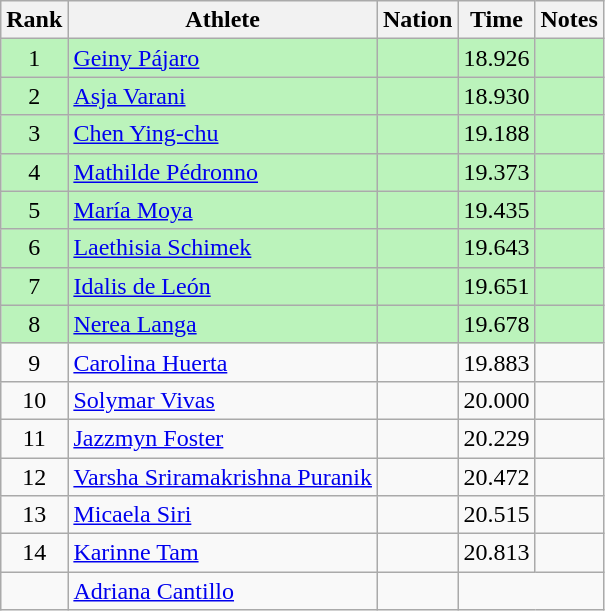<table class="wikitable sortable" style="text-align:center">
<tr>
<th>Rank</th>
<th>Athlete</th>
<th>Nation</th>
<th>Time</th>
<th>Notes</th>
</tr>
<tr bgcolor=bbf3bb>
<td>1</td>
<td align=left><a href='#'>Geiny Pájaro</a></td>
<td align=left></td>
<td>18.926</td>
<td></td>
</tr>
<tr bgcolor=bbf3bb>
<td>2</td>
<td align=left><a href='#'>Asja Varani</a></td>
<td align=left></td>
<td>18.930</td>
<td></td>
</tr>
<tr bgcolor=bbf3bb>
<td>3</td>
<td align=left><a href='#'>Chen Ying-chu</a></td>
<td align=left></td>
<td>19.188</td>
<td></td>
</tr>
<tr bgcolor=bbf3bb>
<td>4</td>
<td align=left><a href='#'>Mathilde Pédronno</a></td>
<td align=left></td>
<td>19.373</td>
<td></td>
</tr>
<tr bgcolor=bbf3bb>
<td>5</td>
<td align=left><a href='#'>María Moya</a></td>
<td align=left></td>
<td>19.435</td>
<td></td>
</tr>
<tr bgcolor=bbf3bb>
<td>6</td>
<td align=left><a href='#'>Laethisia Schimek</a></td>
<td align=left></td>
<td>19.643</td>
<td></td>
</tr>
<tr bgcolor=bbf3bb>
<td>7</td>
<td align=left><a href='#'>Idalis de León</a></td>
<td align=left></td>
<td>19.651</td>
<td></td>
</tr>
<tr bgcolor=bbf3bb>
<td>8</td>
<td align=left><a href='#'>Nerea Langa</a></td>
<td align=left></td>
<td>19.678</td>
<td></td>
</tr>
<tr>
<td>9</td>
<td align=left><a href='#'>Carolina Huerta</a></td>
<td align=left></td>
<td>19.883</td>
<td></td>
</tr>
<tr>
<td>10</td>
<td align=left><a href='#'>Solymar Vivas</a></td>
<td align=left></td>
<td>20.000</td>
<td></td>
</tr>
<tr>
<td>11</td>
<td align=left><a href='#'>Jazzmyn Foster</a></td>
<td align=left></td>
<td>20.229</td>
<td></td>
</tr>
<tr>
<td>12</td>
<td align=left><a href='#'>Varsha Sriramakrishna Puranik</a></td>
<td align=left></td>
<td>20.472</td>
<td></td>
</tr>
<tr>
<td>13</td>
<td align=left><a href='#'>Micaela Siri</a></td>
<td align=left></td>
<td>20.515</td>
<td></td>
</tr>
<tr>
<td>14</td>
<td align=left><a href='#'>Karinne Tam</a></td>
<td align=left></td>
<td>20.813</td>
<td></td>
</tr>
<tr>
<td></td>
<td align=left><a href='#'>Adriana Cantillo</a></td>
<td align=left></td>
<td colspan=2></td>
</tr>
</table>
